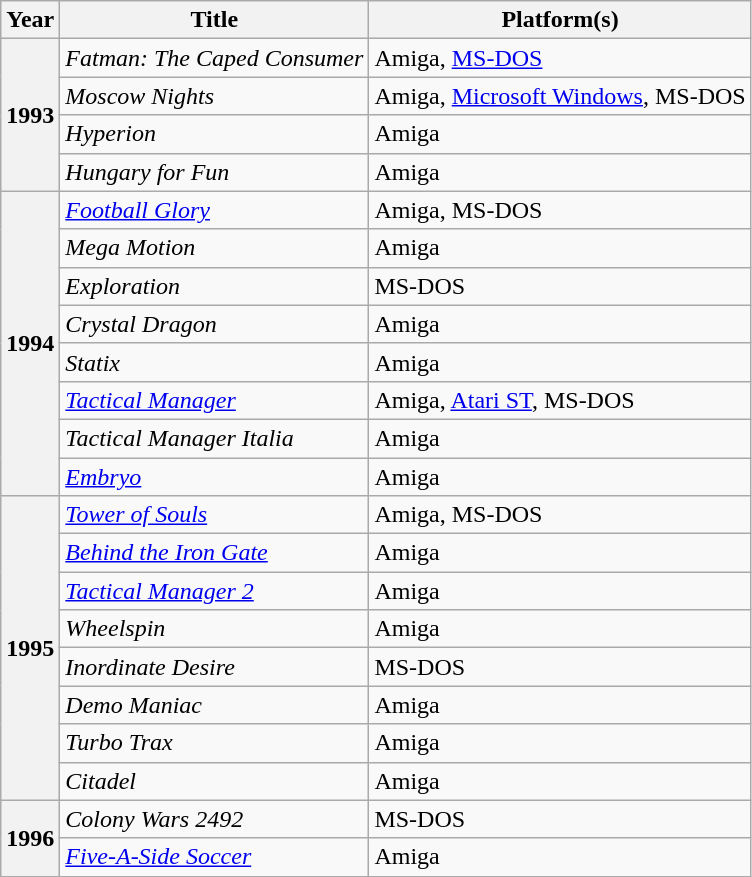<table class="wikitable sortable plainrowheaders">
<tr>
<th scope="col">Year</th>
<th scope="col">Title</th>
<th scope="col">Platform(s)</th>
</tr>
<tr>
<th scope="row" rowspan="4">1993</th>
<td><em>Fatman: The Caped Consumer</em></td>
<td>Amiga, <a href='#'>MS-DOS</a></td>
</tr>
<tr>
<td><em>Moscow Nights</em></td>
<td>Amiga, <a href='#'>Microsoft Windows</a>, MS-DOS</td>
</tr>
<tr>
<td><em>Hyperion</em></td>
<td>Amiga</td>
</tr>
<tr>
<td><em>Hungary for Fun</em></td>
<td>Amiga</td>
</tr>
<tr>
<th scope="row" rowspan="8">1994</th>
<td><em><a href='#'>Football Glory</a></em></td>
<td>Amiga, MS-DOS</td>
</tr>
<tr>
<td><em>Mega Motion</em></td>
<td>Amiga</td>
</tr>
<tr>
<td><em>Exploration</em></td>
<td>MS-DOS</td>
</tr>
<tr>
<td><em>Crystal Dragon</em></td>
<td>Amiga</td>
</tr>
<tr>
<td><em>Statix</em></td>
<td>Amiga</td>
</tr>
<tr>
<td><em><a href='#'>Tactical Manager</a></em></td>
<td>Amiga, <a href='#'>Atari ST</a>, MS-DOS</td>
</tr>
<tr>
<td><em>Tactical Manager Italia</em></td>
<td>Amiga</td>
</tr>
<tr>
<td><em><a href='#'>Embryo</a></em></td>
<td>Amiga</td>
</tr>
<tr>
<th scope="row" rowspan="8">1995</th>
<td><em><a href='#'>Tower of Souls</a></em></td>
<td>Amiga, MS-DOS</td>
</tr>
<tr>
<td><em><a href='#'>Behind the Iron Gate</a></em></td>
<td>Amiga</td>
</tr>
<tr>
<td><em><a href='#'>Tactical Manager 2</a></em></td>
<td>Amiga</td>
</tr>
<tr>
<td><em>Wheelspin</em></td>
<td>Amiga</td>
</tr>
<tr>
<td><em>Inordinate Desire</em></td>
<td>MS-DOS</td>
</tr>
<tr>
<td><em>Demo Maniac</em></td>
<td>Amiga</td>
</tr>
<tr>
<td><em>Turbo Trax</em></td>
<td>Amiga</td>
</tr>
<tr>
<td><em>Citadel</em></td>
<td>Amiga</td>
</tr>
<tr>
<th scope="row" rowspan="2">1996</th>
<td><em>Colony Wars 2492</em></td>
<td>MS-DOS</td>
</tr>
<tr>
<td><em><a href='#'>Five-A-Side Soccer</a></em></td>
<td>Amiga</td>
</tr>
</table>
